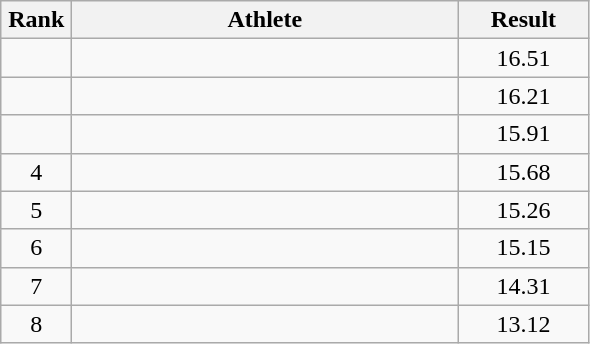<table class=wikitable style="text-align:center">
<tr>
<th width=40>Rank</th>
<th width=250>Athlete</th>
<th width=80>Result</th>
</tr>
<tr>
<td></td>
<td align=left></td>
<td>16.51</td>
</tr>
<tr>
<td></td>
<td align=left></td>
<td>16.21</td>
</tr>
<tr>
<td></td>
<td align=left></td>
<td>15.91</td>
</tr>
<tr>
<td>4</td>
<td align=left></td>
<td>15.68</td>
</tr>
<tr>
<td>5</td>
<td align=left></td>
<td>15.26</td>
</tr>
<tr>
<td>6</td>
<td align=left></td>
<td>15.15</td>
</tr>
<tr>
<td>7</td>
<td align=left></td>
<td>14.31</td>
</tr>
<tr>
<td>8</td>
<td align=left></td>
<td>13.12</td>
</tr>
</table>
